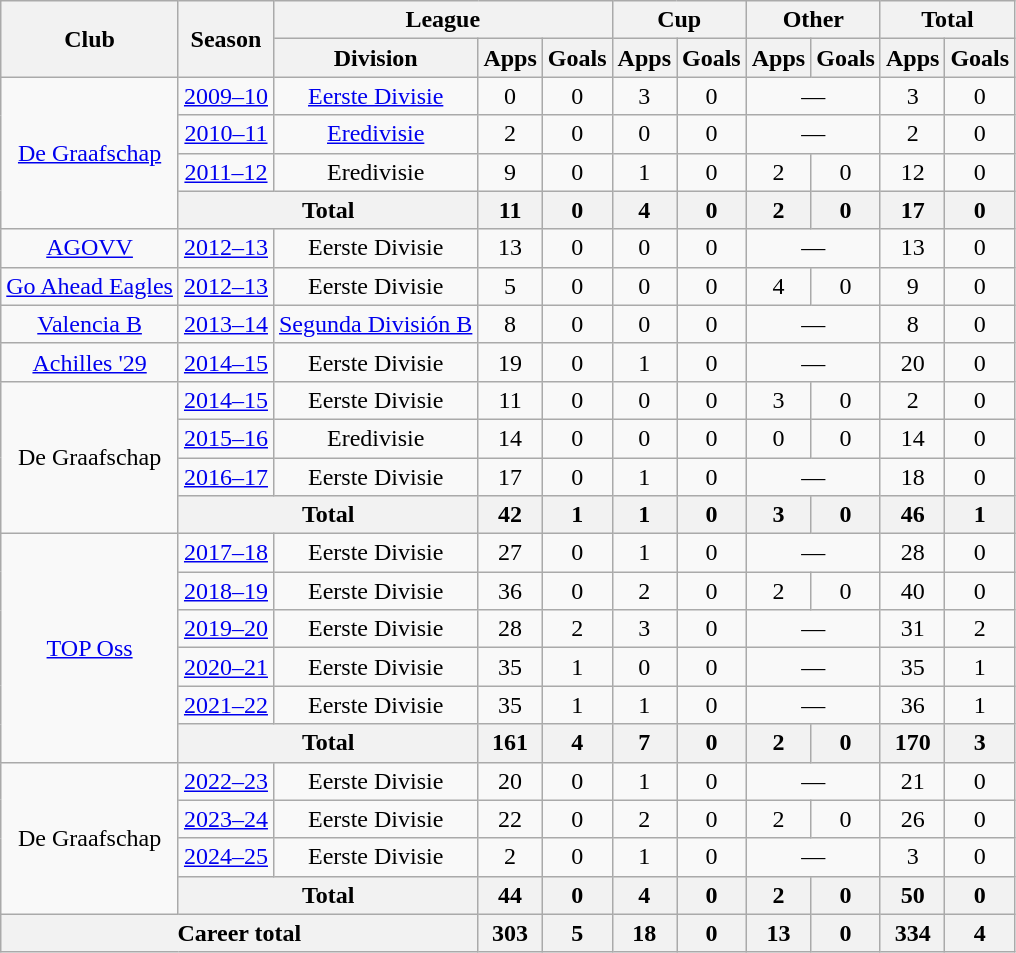<table class="wikitable" style="text-align:center">
<tr>
<th rowspan="2">Club</th>
<th rowspan="2">Season</th>
<th colspan="3">League</th>
<th colspan="2">Cup</th>
<th colspan="2">Other</th>
<th colspan="2">Total</th>
</tr>
<tr>
<th>Division</th>
<th>Apps</th>
<th>Goals</th>
<th>Apps</th>
<th>Goals</th>
<th>Apps</th>
<th>Goals</th>
<th>Apps</th>
<th>Goals</th>
</tr>
<tr>
<td rowspan="4"><a href='#'>De Graafschap</a></td>
<td><a href='#'>2009–10</a></td>
<td><a href='#'>Eerste Divisie</a></td>
<td>0</td>
<td>0</td>
<td>3</td>
<td>0</td>
<td colspan="2">—</td>
<td>3</td>
<td>0</td>
</tr>
<tr>
<td><a href='#'>2010–11</a></td>
<td><a href='#'>Eredivisie</a></td>
<td>2</td>
<td>0</td>
<td>0</td>
<td>0</td>
<td colspan="2">—</td>
<td>2</td>
<td>0</td>
</tr>
<tr>
<td><a href='#'>2011–12</a></td>
<td>Eredivisie</td>
<td>9</td>
<td>0</td>
<td>1</td>
<td>0</td>
<td>2</td>
<td>0</td>
<td>12</td>
<td>0</td>
</tr>
<tr>
<th colspan="2">Total</th>
<th>11</th>
<th>0</th>
<th>4</th>
<th>0</th>
<th>2</th>
<th>0</th>
<th>17</th>
<th>0</th>
</tr>
<tr>
<td><a href='#'>AGOVV</a></td>
<td><a href='#'>2012–13</a></td>
<td>Eerste Divisie</td>
<td>13</td>
<td>0</td>
<td>0</td>
<td>0</td>
<td colspan="2">—</td>
<td>13</td>
<td>0</td>
</tr>
<tr>
<td><a href='#'>Go Ahead Eagles</a></td>
<td><a href='#'>2012–13</a></td>
<td>Eerste Divisie</td>
<td>5</td>
<td>0</td>
<td>0</td>
<td>0</td>
<td>4</td>
<td>0</td>
<td>9</td>
<td>0</td>
</tr>
<tr>
<td><a href='#'>Valencia B</a></td>
<td><a href='#'>2013–14</a></td>
<td><a href='#'>Segunda División B</a></td>
<td>8</td>
<td>0</td>
<td>0</td>
<td>0</td>
<td colspan="2">—</td>
<td>8</td>
<td>0</td>
</tr>
<tr>
<td><a href='#'>Achilles '29</a></td>
<td><a href='#'>2014–15</a></td>
<td>Eerste Divisie</td>
<td>19</td>
<td>0</td>
<td>1</td>
<td>0</td>
<td colspan="2">—</td>
<td>20</td>
<td>0</td>
</tr>
<tr>
<td rowspan="4">De Graafschap</td>
<td><a href='#'>2014–15</a></td>
<td>Eerste Divisie</td>
<td>11</td>
<td>0</td>
<td>0</td>
<td>0</td>
<td>3</td>
<td>0</td>
<td>2</td>
<td>0</td>
</tr>
<tr>
<td><a href='#'>2015–16</a></td>
<td>Eredivisie</td>
<td>14</td>
<td>0</td>
<td>0</td>
<td>0</td>
<td>0</td>
<td>0</td>
<td>14</td>
<td>0</td>
</tr>
<tr>
<td><a href='#'>2016–17</a></td>
<td>Eerste Divisie</td>
<td>17</td>
<td>0</td>
<td>1</td>
<td>0</td>
<td colspan="2">—</td>
<td>18</td>
<td>0</td>
</tr>
<tr>
<th colspan="2">Total</th>
<th>42</th>
<th>1</th>
<th>1</th>
<th>0</th>
<th>3</th>
<th>0</th>
<th>46</th>
<th>1</th>
</tr>
<tr>
<td rowspan="6"><a href='#'>TOP Oss</a></td>
<td><a href='#'>2017–18</a></td>
<td>Eerste Divisie</td>
<td>27</td>
<td>0</td>
<td>1</td>
<td>0</td>
<td colspan="2">—</td>
<td>28</td>
<td>0</td>
</tr>
<tr>
<td><a href='#'>2018–19</a></td>
<td>Eerste Divisie</td>
<td>36</td>
<td>0</td>
<td>2</td>
<td>0</td>
<td>2</td>
<td>0</td>
<td>40</td>
<td>0</td>
</tr>
<tr>
<td><a href='#'>2019–20</a></td>
<td>Eerste Divisie</td>
<td>28</td>
<td>2</td>
<td>3</td>
<td>0</td>
<td colspan="2">—</td>
<td>31</td>
<td>2</td>
</tr>
<tr>
<td><a href='#'>2020–21</a></td>
<td>Eerste Divisie</td>
<td>35</td>
<td>1</td>
<td>0</td>
<td>0</td>
<td colspan="2">—</td>
<td>35</td>
<td>1</td>
</tr>
<tr>
<td><a href='#'>2021–22</a></td>
<td>Eerste Divisie</td>
<td>35</td>
<td>1</td>
<td>1</td>
<td>0</td>
<td colspan="2">—</td>
<td>36</td>
<td>1</td>
</tr>
<tr>
<th colspan="2">Total</th>
<th>161</th>
<th>4</th>
<th>7</th>
<th>0</th>
<th>2</th>
<th>0</th>
<th>170</th>
<th>3</th>
</tr>
<tr>
<td rowspan="4">De Graafschap</td>
<td><a href='#'>2022–23</a></td>
<td>Eerste Divisie</td>
<td>20</td>
<td>0</td>
<td>1</td>
<td>0</td>
<td colspan="2">—</td>
<td>21</td>
<td>0</td>
</tr>
<tr>
<td><a href='#'>2023–24</a></td>
<td>Eerste Divisie</td>
<td>22</td>
<td>0</td>
<td>2</td>
<td>0</td>
<td>2</td>
<td>0</td>
<td>26</td>
<td>0</td>
</tr>
<tr>
<td><a href='#'>2024–25</a></td>
<td>Eerste Divisie</td>
<td>2</td>
<td>0</td>
<td>1</td>
<td>0</td>
<td colspan="2">—</td>
<td>3</td>
<td>0</td>
</tr>
<tr>
<th colspan="2">Total</th>
<th>44</th>
<th>0</th>
<th>4</th>
<th>0</th>
<th>2</th>
<th>0</th>
<th>50</th>
<th>0</th>
</tr>
<tr>
<th colspan="3">Career total</th>
<th>303</th>
<th>5</th>
<th>18</th>
<th>0</th>
<th>13</th>
<th>0</th>
<th>334</th>
<th>4</th>
</tr>
</table>
